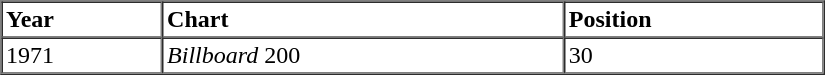<table border=1 cellspacing=0 cellpadding=2 width="550px">
<tr>
<th align="left">Year</th>
<th align="left">Chart</th>
<th align="left">Position</th>
</tr>
<tr>
<td align="left">1971</td>
<td align="left"><em>Billboard</em> 200</td>
<td align="left">30</td>
</tr>
<tr>
</tr>
</table>
